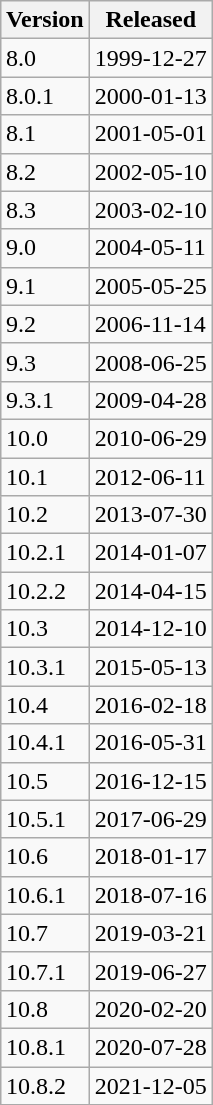<table class="wikitable" style="float: right;">
<tr>
<th>Version</th>
<th>Released</th>
</tr>
<tr>
<td>8.0</td>
<td>1999-12-27</td>
</tr>
<tr>
<td>8.0.1</td>
<td>2000-01-13</td>
</tr>
<tr>
<td>8.1</td>
<td>2001-05-01</td>
</tr>
<tr>
<td>8.2</td>
<td>2002-05-10</td>
</tr>
<tr>
<td>8.3</td>
<td>2003-02-10</td>
</tr>
<tr>
<td>9.0</td>
<td>2004-05-11</td>
</tr>
<tr>
<td>9.1</td>
<td>2005-05-25</td>
</tr>
<tr>
<td>9.2</td>
<td>2006-11-14</td>
</tr>
<tr>
<td>9.3</td>
<td>2008-06-25</td>
</tr>
<tr>
<td>9.3.1</td>
<td>2009-04-28</td>
</tr>
<tr>
<td>10.0</td>
<td>2010-06-29</td>
</tr>
<tr>
<td>10.1</td>
<td>2012-06-11</td>
</tr>
<tr>
<td>10.2</td>
<td>2013-07-30</td>
</tr>
<tr>
<td>10.2.1</td>
<td>2014-01-07</td>
</tr>
<tr>
<td>10.2.2</td>
<td>2014-04-15</td>
</tr>
<tr>
<td>10.3</td>
<td>2014-12-10</td>
</tr>
<tr>
<td>10.3.1</td>
<td>2015-05-13</td>
</tr>
<tr>
<td>10.4</td>
<td>2016-02-18</td>
</tr>
<tr>
<td>10.4.1</td>
<td>2016-05-31</td>
</tr>
<tr>
<td>10.5</td>
<td>2016-12-15</td>
</tr>
<tr>
<td>10.5.1</td>
<td>2017-06-29</td>
</tr>
<tr>
<td>10.6</td>
<td>2018-01-17</td>
</tr>
<tr>
<td>10.6.1</td>
<td>2018-07-16</td>
</tr>
<tr>
<td>10.7</td>
<td>2019-03-21</td>
</tr>
<tr>
<td>10.7.1</td>
<td>2019-06-27</td>
</tr>
<tr>
<td>10.8</td>
<td>2020-02-20</td>
</tr>
<tr>
<td>10.8.1</td>
<td>2020-07-28</td>
</tr>
<tr>
<td>10.8.2</td>
<td>2021-12-05</td>
</tr>
</table>
